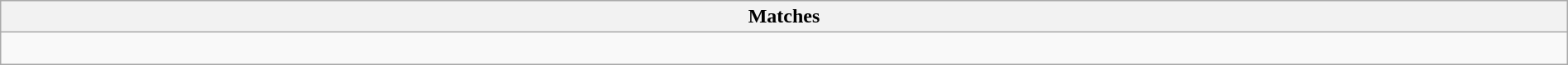<table class="wikitable collapsible collapsed" style="width:100%;">
<tr>
<th>Matches</th>
</tr>
<tr>
<td><br></td>
</tr>
</table>
